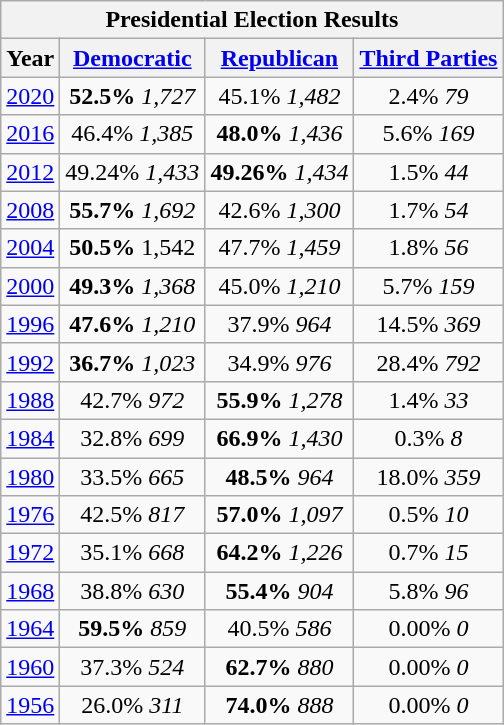<table class="wikitable">
<tr>
<th colspan="4">Presidential Election Results</th>
</tr>
<tr>
<th>Year</th>
<th><a href='#'>Democratic</a></th>
<th><a href='#'>Republican</a></th>
<th><a href='#'>Third Parties</a></th>
</tr>
<tr>
<td align="center" ><a href='#'>2020</a></td>
<td align="center" ><strong>52.5%</strong> <em>1,727</em></td>
<td align="center" >45.1% <em>1,482</em></td>
<td align="center" >2.4% <em>79</em></td>
</tr>
<tr>
<td align="center" ><a href='#'>2016</a></td>
<td align="center" >46.4% <em>1,385</em></td>
<td align="center" ><strong>48.0%</strong> <em>1,436</em></td>
<td align="center" >5.6% <em>169</em></td>
</tr>
<tr>
<td align="center" ><a href='#'>2012</a></td>
<td align="center" >49.24% <em>1,433</em></td>
<td align="center" ><strong>49.26%</strong> <em>1,434</em></td>
<td align="center" >1.5% <em>44</em></td>
</tr>
<tr>
<td align="center" ><a href='#'>2008</a></td>
<td align="center" ><strong>55.7%</strong> <em>1,692</em></td>
<td align="center" >42.6% <em>1,300</em></td>
<td align="center" >1.7% <em>54</em></td>
</tr>
<tr>
<td align="center" ><a href='#'>2004</a></td>
<td align="center" ><strong>50.5%</strong> 1,542</td>
<td align="center" >47.7% <em>1,459</em></td>
<td align="center" >1.8% <em>56</em></td>
</tr>
<tr>
<td align="center" ><a href='#'>2000</a></td>
<td align="center" ><strong>49.3%</strong> <em>1,368</em></td>
<td align="center" >45.0% <em>1,210</em></td>
<td align="center" >5.7% <em>159</em></td>
</tr>
<tr>
<td align="center" ><a href='#'>1996</a></td>
<td align="center" ><strong>47.6%</strong> <em>1,210</em></td>
<td align="center" >37.9% <em>964</em></td>
<td align="center" >14.5% <em>369</em></td>
</tr>
<tr>
<td align="center" ><a href='#'>1992</a></td>
<td align="center" ><strong>36.7%</strong> <em>1,023</em></td>
<td align="center" >34.9% <em>976</em></td>
<td align="center" >28.4% <em>792</em></td>
</tr>
<tr>
<td align="center" ><a href='#'>1988</a></td>
<td align="center" >42.7% <em>972</em></td>
<td align="center" ><strong>55.9%</strong> <em>1,278</em></td>
<td align="center" >1.4% <em>33</em></td>
</tr>
<tr>
<td align="center" ><a href='#'>1984</a></td>
<td align="center" >32.8% <em>699</em></td>
<td align="center" ><strong>66.9%</strong> <em>1,430</em></td>
<td align="center" >0.3% <em>8</em></td>
</tr>
<tr>
<td align="center" ><a href='#'>1980</a></td>
<td align="center" >33.5% <em>665</em></td>
<td align="center" ><strong>48.5%</strong> <em>964</em></td>
<td align="center" >18.0% <em>359</em></td>
</tr>
<tr>
<td align="center" ><a href='#'>1976</a></td>
<td align="center" >42.5% <em>817</em></td>
<td align="center" ><strong>57.0%</strong> <em>1,097</em></td>
<td align="center" >0.5% <em>10</em></td>
</tr>
<tr>
<td align="center" ><a href='#'>1972</a></td>
<td align="center" >35.1% <em>668</em></td>
<td align="center" ><strong>64.2%</strong> <em>1,226</em></td>
<td align="center" >0.7% <em>15</em></td>
</tr>
<tr>
<td align="center" ><a href='#'>1968</a></td>
<td align="center" >38.8% <em>630</em></td>
<td align="center" ><strong>55.4%</strong> <em>904</em></td>
<td align="center" >5.8% <em>96</em></td>
</tr>
<tr>
<td align="center" ><a href='#'>1964</a></td>
<td align="center" ><strong>59.5%</strong> <em>859</em></td>
<td align="center" >40.5% <em>586</em></td>
<td align="center" >0.00% <em>0</em></td>
</tr>
<tr>
<td align="center" ><a href='#'>1960</a></td>
<td align="center" >37.3% <em>524</em></td>
<td align="center" ><strong>62.7%</strong> <em>880</em></td>
<td align="center" >0.00% <em>0</em></td>
</tr>
<tr>
<td align="center" ><a href='#'>1956</a></td>
<td align="center" >26.0% <em>311</em></td>
<td align="center" ><strong>74.0%</strong> <em>888</em></td>
<td align="center" >0.00% <em>0</em></td>
</tr>
</table>
